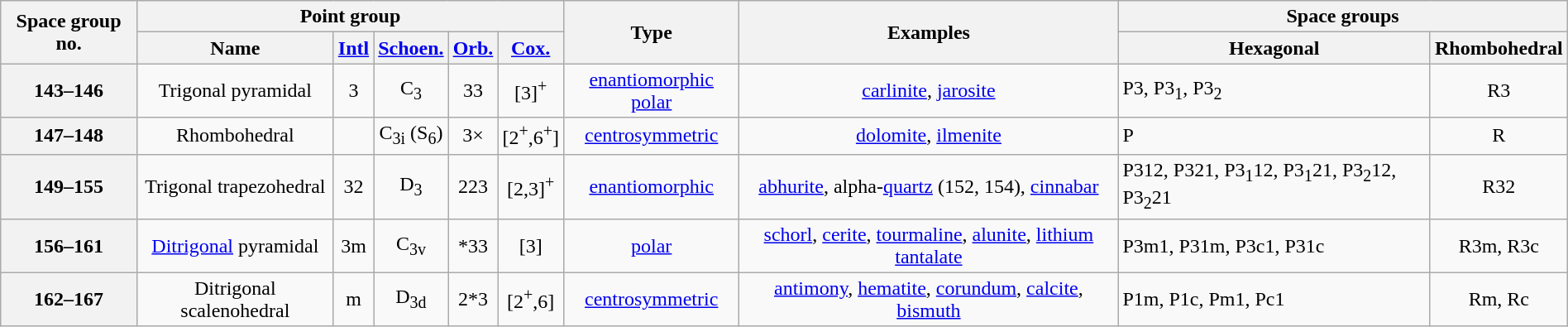<table class=wikitable style="font-size: 100%; width:100%; text-align: center">
<tr>
<th rowspan=2>Space group no.</th>
<th colspan=5>Point group</th>
<th rowspan=2>Type</th>
<th rowspan=2>Examples</th>
<th colspan=2>Space groups</th>
</tr>
<tr>
<th>Name</th>
<th><a href='#'>Intl</a></th>
<th><a href='#'>Schoen.</a></th>
<th><a href='#'>Orb.</a></th>
<th><a href='#'>Cox.</a></th>
<th>Hexagonal</th>
<th>Rhombohedral</th>
</tr>
<tr align=center>
<th>143–146</th>
<td>Trigonal pyramidal</td>
<td>3</td>
<td>C<sub>3</sub></td>
<td>33</td>
<td>[3]<sup>+</sup></td>
<td><a href='#'>enantiomorphic</a> <a href='#'>polar</a></td>
<td><a href='#'>carlinite</a>, <a href='#'>jarosite</a></td>
<td align=left>P3, P3<sub>1</sub>, P3<sub>2</sub></td>
<td>R3</td>
</tr>
<tr align=center>
<th>147–148</th>
<td>Rhombohedral</td>
<td></td>
<td>C<sub>3i</sub> (S<sub>6</sub>)</td>
<td>3×</td>
<td>[2<sup>+</sup>,6<sup>+</sup>]</td>
<td><a href='#'>centrosymmetric</a></td>
<td><a href='#'>dolomite</a>, <a href='#'>ilmenite</a></td>
<td align=left>P</td>
<td>R</td>
</tr>
<tr align=center>
<th>149–155</th>
<td>Trigonal trapezohedral</td>
<td>32</td>
<td>D<sub>3</sub></td>
<td>223</td>
<td>[2,3]<sup>+</sup></td>
<td><a href='#'>enantiomorphic</a></td>
<td><a href='#'>abhurite</a>, alpha-<a href='#'>quartz</a> (152, 154), <a href='#'>cinnabar</a></td>
<td align=left>P312, P321, P3<sub>1</sub>12, P3<sub>1</sub>21, P3<sub>2</sub>12, P3<sub>2</sub>21</td>
<td>R32</td>
</tr>
<tr align=center>
<th>156–161</th>
<td><a href='#'>Ditrigonal</a> pyramidal</td>
<td>3m</td>
<td>C<sub>3v</sub></td>
<td>*33</td>
<td>[3]</td>
<td><a href='#'>polar</a></td>
<td><a href='#'>schorl</a>, <a href='#'>cerite</a>, <a href='#'>tourmaline</a>, <a href='#'>alunite</a>, <a href='#'>lithium tantalate</a></td>
<td align=left>P3m1, P31m, P3c1, P31c</td>
<td>R3m, R3c</td>
</tr>
<tr align=center>
<th>162–167</th>
<td>Ditrigonal scalenohedral</td>
<td>m</td>
<td>D<sub>3d</sub></td>
<td>2*3</td>
<td>[2<sup>+</sup>,6]</td>
<td><a href='#'>centrosymmetric</a></td>
<td><a href='#'>antimony</a>, <a href='#'>hematite</a>, <a href='#'>corundum</a>, <a href='#'>calcite</a>, <a href='#'>bismuth</a></td>
<td align=left>P1m, P1c, Pm1, Pc1</td>
<td>Rm, Rc</td>
</tr>
</table>
